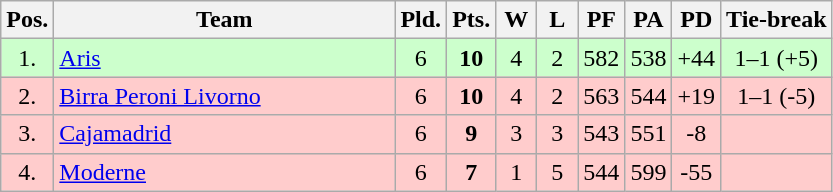<table class="wikitable" style="text-align:center">
<tr>
<th width=15>Pos.</th>
<th width=220>Team</th>
<th width=20>Pld.</th>
<th width=20>Pts.</th>
<th width=20>W</th>
<th width=20>L</th>
<th width=20>PF</th>
<th width=20>PA</th>
<th width=20>PD</th>
<th>Tie-break</th>
</tr>
<tr style="background: #ccffcc;">
<td>1.</td>
<td align=left> <a href='#'>Aris</a></td>
<td>6</td>
<td><strong>10</strong></td>
<td>4</td>
<td>2</td>
<td>582</td>
<td>538</td>
<td>+44</td>
<td>1–1 (+5)</td>
</tr>
<tr style="background: #ffcccc;">
<td>2.</td>
<td align=left> <a href='#'>Birra Peroni Livorno</a></td>
<td>6</td>
<td><strong>10</strong></td>
<td>4</td>
<td>2</td>
<td>563</td>
<td>544</td>
<td>+19</td>
<td>1–1 (-5)</td>
</tr>
<tr style="background: #ffcccc;">
<td>3.</td>
<td align=left> <a href='#'>Cajamadrid</a></td>
<td>6</td>
<td><strong>9</strong></td>
<td>3</td>
<td>3</td>
<td>543</td>
<td>551</td>
<td>-8</td>
<td></td>
</tr>
<tr style="background: #ffcccc;">
<td>4.</td>
<td align=left> <a href='#'>Moderne</a></td>
<td>6</td>
<td><strong>7</strong></td>
<td>1</td>
<td>5</td>
<td>544</td>
<td>599</td>
<td>-55</td>
<td></td>
</tr>
</table>
